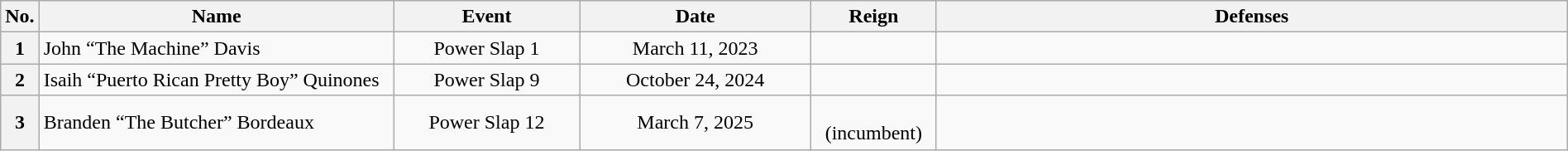<table class="wikitable" width=100%>
<tr>
<th width=1%>No.</th>
<th width=23%>Name</th>
<th width=12%>Event</th>
<th width=15%>Date</th>
<th width=8%>Reign</th>
<th width=45%>Defenses</th>
</tr>
<tr>
<th>1</th>
<td align=left> John “The Machine” Davis <br></td>
<td align=center>Power Slap 1<br></td>
<td align=center>March 11, 2023</td>
<td align=center></td>
<td align=center></td>
</tr>
<tr>
<th>2</th>
<td> Isaih “Puerto Rican Pretty Boy” Quinones</td>
<td align=center>Power Slap 9<br></td>
<td align=center>October 24, 2024</td>
<td align=center></td>
<td align=center></td>
</tr>
<tr>
<th>3</th>
<td> Branden “The Butcher” Bordeaux</td>
<td align=center>Power Slap 12<br></td>
<td align=center>March 7, 2025</td>
<td align=center><br>(incumbent)<br></td>
<td align=center></td>
</tr>
</table>
